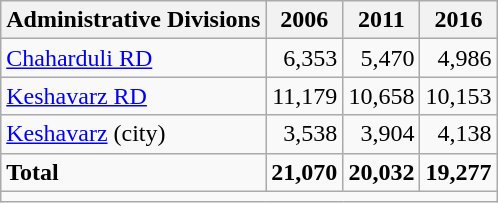<table class="wikitable">
<tr>
<th>Administrative Divisions</th>
<th>2006</th>
<th>2011</th>
<th>2016</th>
</tr>
<tr>
<td><a href='#'>Chaharduli RD</a></td>
<td style="text-align: right;">6,353</td>
<td style="text-align: right;">5,470</td>
<td style="text-align: right;">4,986</td>
</tr>
<tr>
<td><a href='#'>Keshavarz RD</a></td>
<td style="text-align: right;">11,179</td>
<td style="text-align: right;">10,658</td>
<td style="text-align: right;">10,153</td>
</tr>
<tr>
<td><a href='#'>Keshavarz</a> (city)</td>
<td style="text-align: right;">3,538</td>
<td style="text-align: right;">3,904</td>
<td style="text-align: right;">4,138</td>
</tr>
<tr>
<td><strong>Total</strong></td>
<td style="text-align: right;"><strong>21,070</strong></td>
<td style="text-align: right;"><strong>20,032</strong></td>
<td style="text-align: right;"><strong>19,277</strong></td>
</tr>
<tr>
<td colspan=4></td>
</tr>
</table>
